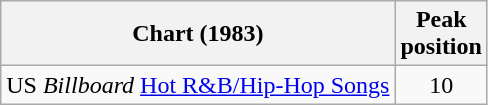<table class="wikitable">
<tr>
<th>Chart (1983)</th>
<th>Peak<br>position</th>
</tr>
<tr>
<td>US <em>Billboard</em> <a href='#'>Hot R&B/Hip-Hop Songs</a></td>
<td align="center">10</td>
</tr>
</table>
